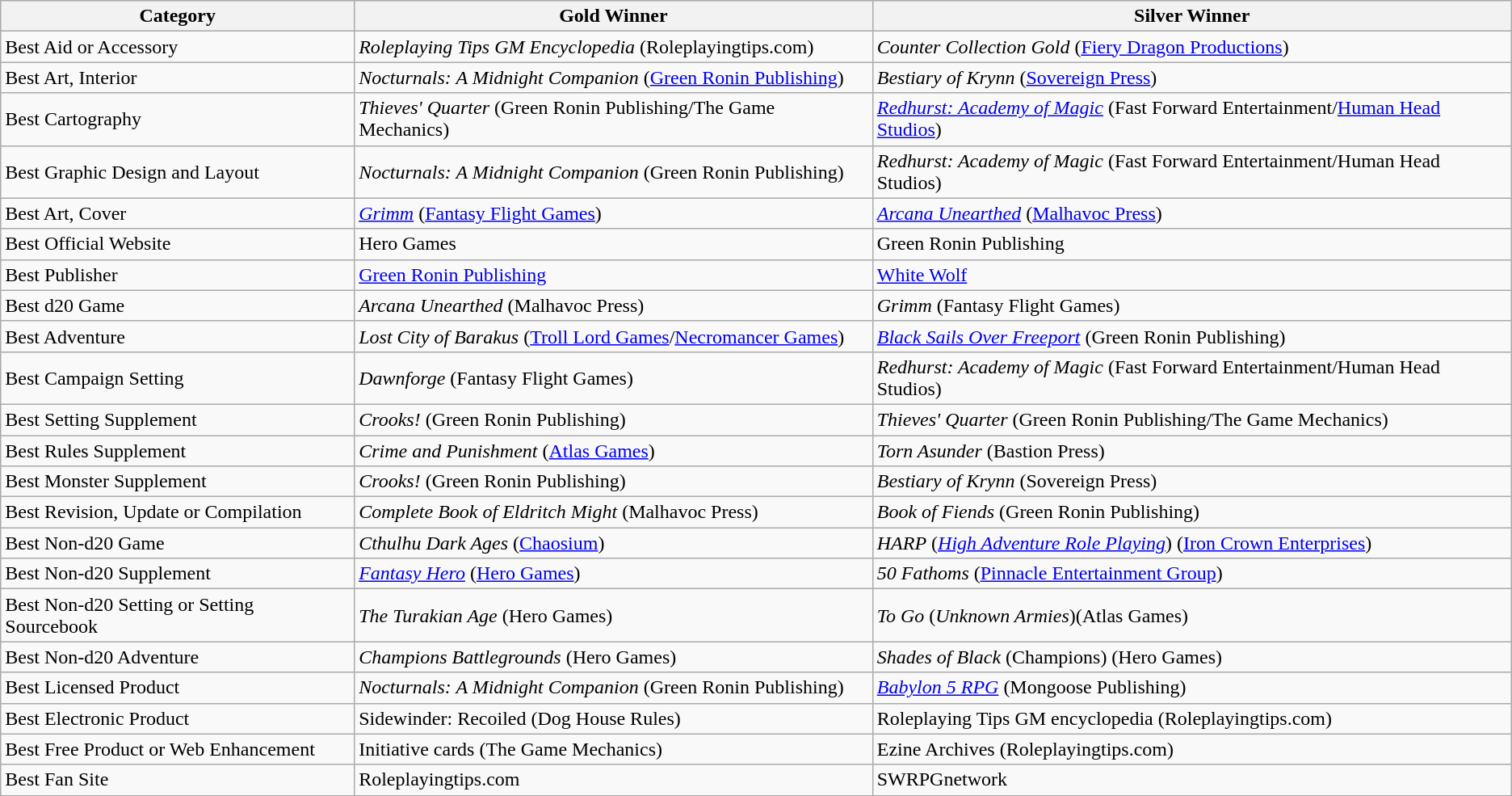<table class="wikitable">
<tr>
<th>Category</th>
<th>Gold Winner</th>
<th>Silver Winner</th>
</tr>
<tr>
<td>Best Aid or Accessory</td>
<td><em>Roleplaying Tips GM Encyclopedia</em> (Roleplayingtips.com)</td>
<td><em>Counter Collection Gold</em> (<a href='#'>Fiery Dragon Productions</a>)</td>
</tr>
<tr>
<td>Best Art, Interior</td>
<td><em>Nocturnals: A Midnight Companion</em> (<a href='#'>Green Ronin Publishing</a>)</td>
<td><em>Bestiary of Krynn</em> (<a href='#'>Sovereign Press</a>)</td>
</tr>
<tr>
<td>Best Cartography</td>
<td><em>Thieves' Quarter</em> (Green Ronin Publishing/The Game Mechanics)</td>
<td><em><a href='#'>Redhurst: Academy of Magic</a></em> (Fast Forward Entertainment/<a href='#'>Human Head Studios</a>)</td>
</tr>
<tr>
<td>Best Graphic Design and Layout</td>
<td><em>Nocturnals: A Midnight Companion</em> (Green Ronin Publishing)</td>
<td><em>Redhurst: Academy of Magic</em> (Fast Forward Entertainment/Human Head Studios)</td>
</tr>
<tr>
<td>Best Art, Cover</td>
<td><em><a href='#'>Grimm</a></em> (<a href='#'>Fantasy Flight Games</a>)</td>
<td><em><a href='#'>Arcana Unearthed</a></em> (<a href='#'>Malhavoc Press</a>)</td>
</tr>
<tr>
<td>Best Official Website</td>
<td>Hero Games</td>
<td>Green Ronin Publishing</td>
</tr>
<tr>
<td>Best Publisher</td>
<td><a href='#'>Green Ronin Publishing</a></td>
<td><a href='#'>White Wolf</a></td>
</tr>
<tr>
<td>Best d20 Game</td>
<td><em>Arcana Unearthed</em> (Malhavoc Press)</td>
<td><em>Grimm</em> (Fantasy Flight Games)</td>
</tr>
<tr>
<td>Best Adventure</td>
<td><em>Lost City of Barakus</em> (<a href='#'>Troll Lord Games</a>/<a href='#'>Necromancer Games</a>)</td>
<td><em><a href='#'>Black Sails Over Freeport</a></em> (Green Ronin Publishing)</td>
</tr>
<tr>
<td>Best Campaign Setting</td>
<td><em>Dawnforge</em> (Fantasy Flight Games)</td>
<td><em>Redhurst: Academy of Magic</em> (Fast Forward Entertainment/Human Head Studios)</td>
</tr>
<tr>
<td>Best Setting Supplement</td>
<td><em>Crooks!</em> (Green Ronin Publishing)</td>
<td><em>Thieves' Quarter</em> (Green Ronin Publishing/The Game Mechanics)</td>
</tr>
<tr>
<td>Best Rules Supplement</td>
<td><em>Crime and Punishment</em> (<a href='#'>Atlas Games</a>)</td>
<td><em>Torn Asunder</em> (Bastion Press)</td>
</tr>
<tr>
<td>Best Monster Supplement</td>
<td><em>Crooks!</em> (Green Ronin Publishing)</td>
<td><em>Bestiary of Krynn</em> (Sovereign Press)</td>
</tr>
<tr>
<td>Best Revision, Update or Compilation</td>
<td><em>Complete Book of Eldritch Might</em> (Malhavoc Press)</td>
<td><em>Book of Fiends</em> (Green Ronin Publishing)</td>
</tr>
<tr>
<td>Best Non-d20 Game</td>
<td><em>Cthulhu Dark Ages</em> (<a href='#'>Chaosium</a>)</td>
<td><em>HARP</em> (<em><a href='#'>High Adventure Role Playing</a></em>) (<a href='#'>Iron Crown Enterprises</a>)</td>
</tr>
<tr>
<td>Best Non-d20 Supplement</td>
<td><em><a href='#'>Fantasy Hero</a></em> (<a href='#'>Hero Games</a>)</td>
<td><em>50 Fathoms</em> (<a href='#'>Pinnacle Entertainment Group</a>)</td>
</tr>
<tr>
<td>Best Non-d20 Setting or Setting Sourcebook</td>
<td><em>The Turakian Age</em> (Hero Games)</td>
<td><em>To Go</em> (<em>Unknown Armies</em>)(Atlas Games)</td>
</tr>
<tr>
<td>Best Non-d20 Adventure</td>
<td><em>Champions Battlegrounds</em> (Hero Games)</td>
<td><em>Shades of Black</em> (Champions) (Hero Games)</td>
</tr>
<tr>
<td>Best Licensed Product</td>
<td><em>Nocturnals: A Midnight Companion</em> (Green Ronin Publishing)</td>
<td><em><a href='#'>Babylon 5 RPG</a></em> (Mongoose Publishing)</td>
</tr>
<tr>
<td>Best Electronic Product</td>
<td>Sidewinder: Recoiled (Dog House Rules)</td>
<td>Roleplaying Tips GM encyclopedia (Roleplayingtips.com)</td>
</tr>
<tr>
<td>Best Free Product or Web Enhancement</td>
<td>Initiative cards (The Game Mechanics)</td>
<td>Ezine Archives (Roleplayingtips.com)</td>
</tr>
<tr>
<td>Best Fan Site</td>
<td>Roleplayingtips.com</td>
<td>SWRPGnetwork</td>
</tr>
<tr>
</tr>
</table>
